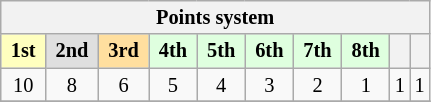<table class="wikitable" style="font-size:85%; text-align:center">
<tr>
<th colspan="20">Points system</th>
</tr>
<tr>
<td style="background:#ffffbf;"> <strong>1st</strong> </td>
<td style="background:#dfdfdf;"> <strong>2nd</strong> </td>
<td style="background:#ffdf9f;"> <strong>3rd</strong> </td>
<td style="background:#dfffdf;"> <strong>4th</strong> </td>
<td style="background:#dfffdf;"> <strong>5th</strong> </td>
<td style="background:#dfffdf;"> <strong>6th</strong> </td>
<td style="background:#dfffdf;"> <strong>7th</strong> </td>
<td style="background:#dfffdf;"> <strong>8th</strong> </td>
<th></th>
<th></th>
</tr>
<tr>
<td>10</td>
<td>8</td>
<td>6</td>
<td>5</td>
<td>4</td>
<td>3</td>
<td>2</td>
<td>1</td>
<td>1</td>
<td>1</td>
</tr>
<tr>
</tr>
</table>
